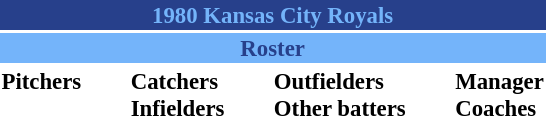<table class="toccolours" style="font-size: 95%;">
<tr>
<th colspan="10" style="background-color: #27408B; color: #74B4FA; text-align: center;">1980 Kansas City Royals</th>
</tr>
<tr>
<td colspan="10" style="background-color: #74B4FA; color: #27408B; text-align: center;"><strong>Roster</strong></td>
</tr>
<tr>
<td valign="top"><strong>Pitchers</strong><br>












</td>
<td width="25px"></td>
<td valign="top"><strong>Catchers</strong><br>

<strong>Infielders</strong>










</td>
<td width="25px"></td>
<td valign="top"><strong>Outfielders</strong><br>








<strong>Other batters</strong>
</td>
<td width="25px"></td>
<td valign="top"><strong>Manager</strong><br>
<strong>Coaches</strong>



</td>
</tr>
<tr>
</tr>
</table>
